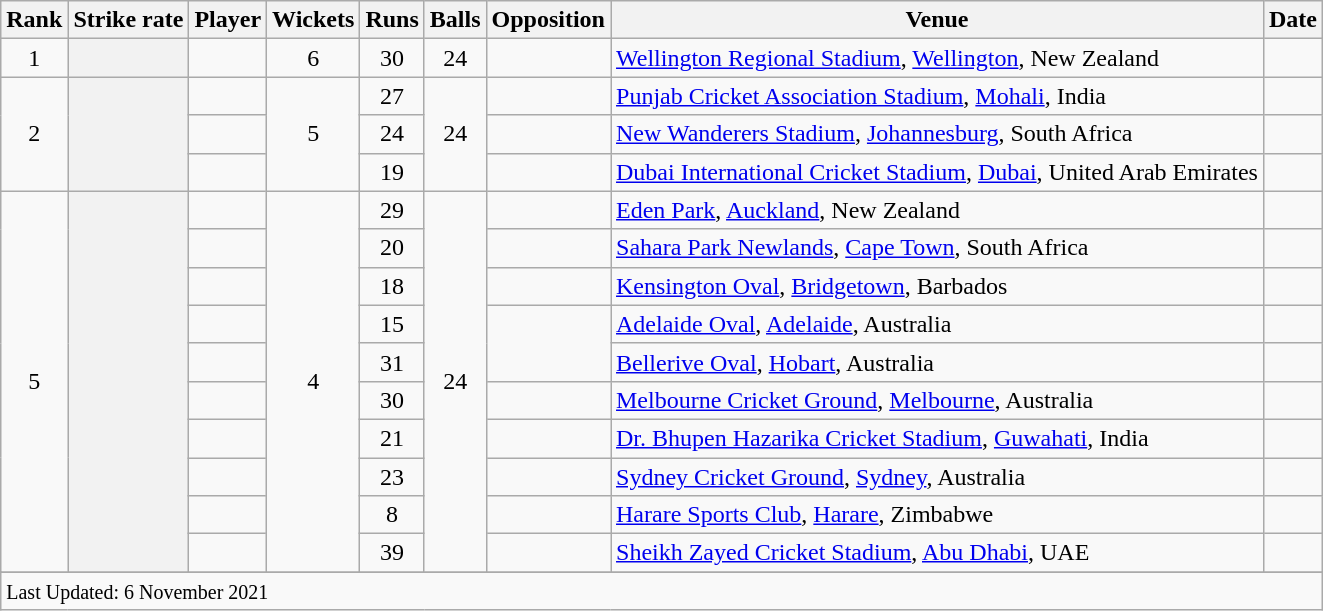<table class="wikitable plainrowheaders sortable">
<tr>
<th scope=col>Rank</th>
<th scope=col>Strike rate</th>
<th scope=col>Player</th>
<th scope=col>Wickets</th>
<th scope=col>Runs</th>
<th scope=col>Balls</th>
<th scope=col>Opposition</th>
<th scope=col>Venue</th>
<th scope=col>Date</th>
</tr>
<tr>
<td align=center>1</td>
<th scope=row style=text-align:center;></th>
<td> </td>
<td align=center>6</td>
<td align=center>30</td>
<td align=center>24</td>
<td></td>
<td><a href='#'>Wellington Regional Stadium</a>, <a href='#'>Wellington</a>, New Zealand</td>
<td></td>
</tr>
<tr>
<td align=center rowspan=3>2</td>
<th scope=row style=text-align:center; rowspan=3></th>
<td></td>
<td align=center rowspan=3>5</td>
<td align=center>27</td>
<td align=center rowspan=3>24</td>
<td></td>
<td><a href='#'>Punjab Cricket Association Stadium</a>, <a href='#'>Mohali</a>, India</td>
<td> </td>
</tr>
<tr>
<td> </td>
<td align=center>24</td>
<td></td>
<td><a href='#'>New Wanderers Stadium</a>, <a href='#'>Johannesburg</a>, South Africa</td>
<td></td>
</tr>
<tr>
<td> </td>
<td align=center>19</td>
<td></td>
<td><a href='#'>Dubai International Cricket Stadium</a>, <a href='#'>Dubai</a>, United Arab Emirates</td>
<td> </td>
</tr>
<tr>
<td align=center rowspan=10>5</td>
<th scope=row style=text-align:center; rowspan=10></th>
<td></td>
<td align=center rowspan=10>4</td>
<td align=center>29</td>
<td align=center rowspan=10>24</td>
<td></td>
<td><a href='#'>Eden Park</a>, <a href='#'>Auckland</a>, New Zealand</td>
<td></td>
</tr>
<tr>
<td></td>
<td align=center>20</td>
<td></td>
<td><a href='#'>Sahara Park Newlands</a>, <a href='#'>Cape Town</a>, South Africa</td>
<td> </td>
</tr>
<tr>
<td></td>
<td align=center>18</td>
<td></td>
<td><a href='#'>Kensington Oval</a>, <a href='#'>Bridgetown</a>, Barbados</td>
<td></td>
</tr>
<tr>
<td></td>
<td align=center>15</td>
<td rowspan=2></td>
<td><a href='#'>Adelaide Oval</a>, <a href='#'>Adelaide</a>, Australia</td>
<td></td>
</tr>
<tr>
<td></td>
<td align=center>31</td>
<td><a href='#'>Bellerive Oval</a>, <a href='#'>Hobart</a>, Australia</td>
<td></td>
</tr>
<tr>
<td> </td>
<td align=center>30</td>
<td></td>
<td><a href='#'>Melbourne Cricket Ground</a>, <a href='#'>Melbourne</a>, Australia</td>
<td></td>
</tr>
<tr>
<td> </td>
<td align=center>21</td>
<td></td>
<td><a href='#'>Dr. Bhupen Hazarika Cricket Stadium</a>, <a href='#'>Guwahati</a>, India</td>
<td></td>
</tr>
<tr>
<td> </td>
<td align=center>23</td>
<td></td>
<td><a href='#'>Sydney Cricket Ground</a>, <a href='#'>Sydney</a>, Australia</td>
<td></td>
</tr>
<tr>
<td></td>
<td align=center>8</td>
<td></td>
<td><a href='#'>Harare Sports Club</a>, <a href='#'>Harare</a>, Zimbabwe</td>
<td></td>
</tr>
<tr>
<td></td>
<td align=center>39</td>
<td></td>
<td><a href='#'>Sheikh Zayed Cricket Stadium</a>, <a href='#'>Abu Dhabi</a>, UAE</td>
<td> </td>
</tr>
<tr>
</tr>
<tr class=sortbottom>
<td colspan=9><small>Last Updated: 6 November 2021</small></td>
</tr>
</table>
